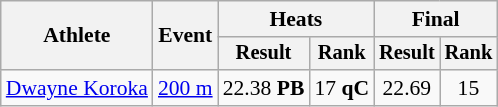<table class="wikitable" style="font-size:90%">
<tr>
<th rowspan=2>Athlete</th>
<th rowspan=2>Event</th>
<th colspan=2>Heats</th>
<th colspan=2>Final</th>
</tr>
<tr style="font-size:95%">
<th>Result</th>
<th>Rank</th>
<th>Result</th>
<th>Rank</th>
</tr>
<tr align=center>
<td align=left><a href='#'>Dwayne Koroka</a></td>
<td align=left><a href='#'>200 m</a></td>
<td>22.38 <strong>PB</strong></td>
<td>17 <strong>qC</strong></td>
<td>22.69</td>
<td>15</td>
</tr>
</table>
